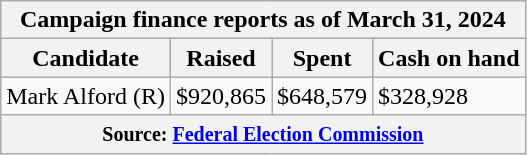<table class="wikitable sortable">
<tr>
<th colspan=4>Campaign finance reports as of March 31, 2024</th>
</tr>
<tr style="text-align:center;">
<th>Candidate</th>
<th>Raised</th>
<th>Spent</th>
<th>Cash on hand</th>
</tr>
<tr>
<td>Mark Alford (R)</td>
<td>$920,865</td>
<td>$648,579</td>
<td>$328,928</td>
</tr>
<tr>
<th colspan="4"><small>Source: <a href='#'>Federal Election Commission</a></small></th>
</tr>
</table>
